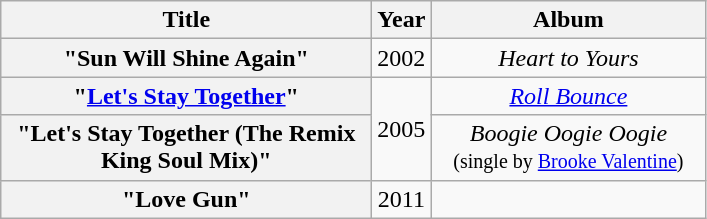<table class="wikitable plainrowheaders" style="text-align:center;" border="1">
<tr>
<th scope="col" style="width:15em;">Title</th>
<th scope="col">Year</th>
<th scope="col" style="width:11em;">Album</th>
</tr>
<tr>
<th scope="row">"Sun Will Shine Again"</th>
<td>2002</td>
<td><em>Heart to Yours</em></td>
</tr>
<tr>
<th scope="row">"<a href='#'>Let's Stay Together</a>"</th>
<td rowspan="2">2005</td>
<td rowspan="1"><em><a href='#'>Roll Bounce</a></em></td>
</tr>
<tr>
<th scope="row">"Let's Stay Together (The Remix King Soul Mix)"</th>
<td rowspan="1"><em>Boogie Oogie Oogie</em><br><small>(single by <a href='#'>Brooke Valentine</a>)</small></td>
</tr>
<tr>
<th scope="row">"Love Gun"</th>
<td>2011</td>
<td></td>
</tr>
</table>
